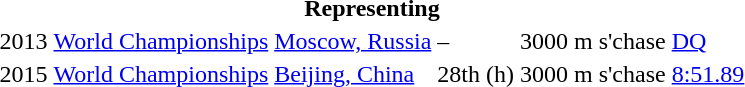<table>
<tr>
<th colspan="6">Representing </th>
</tr>
<tr>
<td>2013</td>
<td><a href='#'>World Championships</a></td>
<td><a href='#'>Moscow, Russia</a></td>
<td>–</td>
<td>3000 m s'chase</td>
<td><a href='#'>DQ</a></td>
</tr>
<tr>
<td>2015</td>
<td><a href='#'>World Championships</a></td>
<td><a href='#'>Beijing, China</a></td>
<td>28th (h)</td>
<td>3000 m s'chase</td>
<td><a href='#'>8:51.89</a></td>
</tr>
</table>
